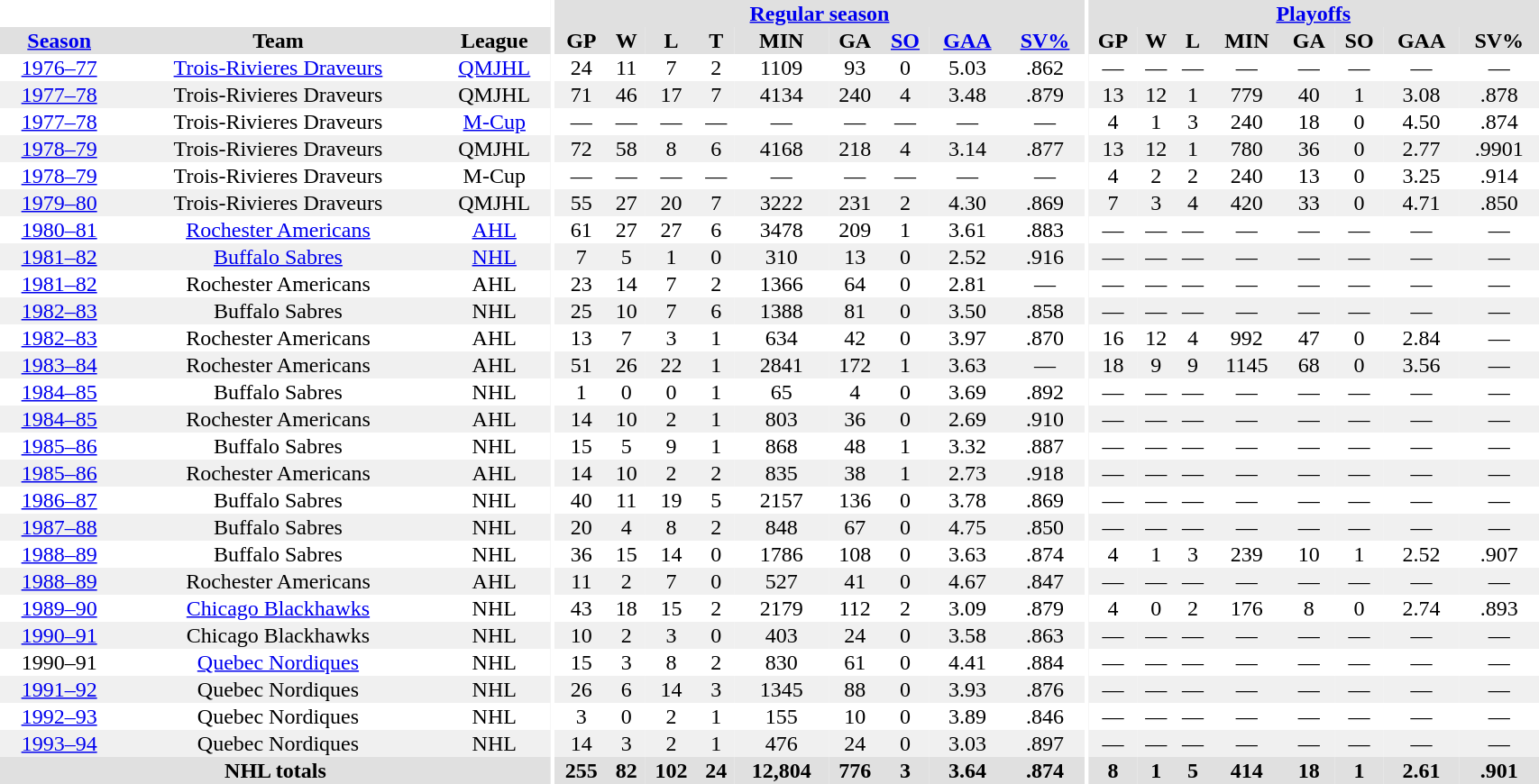<table border="0" cellpadding="1" cellspacing="0" style="width:90%; text-align:center;">
<tr bgcolor="#e0e0e0">
<th colspan="3" bgcolor="#ffffff"></th>
<th rowspan="99" bgcolor="#ffffff"></th>
<th colspan="9" bgcolor="#e0e0e0"><a href='#'>Regular season</a></th>
<th rowspan="99" bgcolor="#ffffff"></th>
<th colspan="8" bgcolor="#e0e0e0"><a href='#'>Playoffs</a></th>
</tr>
<tr bgcolor="#e0e0e0">
<th><a href='#'>Season</a></th>
<th>Team</th>
<th>League</th>
<th>GP</th>
<th>W</th>
<th>L</th>
<th>T</th>
<th>MIN</th>
<th>GA</th>
<th><a href='#'>SO</a></th>
<th><a href='#'>GAA</a></th>
<th><a href='#'>SV%</a></th>
<th>GP</th>
<th>W</th>
<th>L</th>
<th>MIN</th>
<th>GA</th>
<th>SO</th>
<th>GAA</th>
<th>SV%</th>
</tr>
<tr>
<td><a href='#'>1976–77</a></td>
<td><a href='#'>Trois-Rivieres Draveurs</a></td>
<td><a href='#'>QMJHL</a></td>
<td>24</td>
<td>11</td>
<td>7</td>
<td>2</td>
<td>1109</td>
<td>93</td>
<td>0</td>
<td>5.03</td>
<td>.862</td>
<td>—</td>
<td>—</td>
<td>—</td>
<td>—</td>
<td>—</td>
<td>—</td>
<td>—</td>
<td>—</td>
</tr>
<tr bgcolor="#f0f0f0">
<td><a href='#'>1977–78</a></td>
<td>Trois-Rivieres Draveurs</td>
<td>QMJHL</td>
<td>71</td>
<td>46</td>
<td>17</td>
<td>7</td>
<td>4134</td>
<td>240</td>
<td>4</td>
<td>3.48</td>
<td>.879</td>
<td>13</td>
<td>12</td>
<td>1</td>
<td>779</td>
<td>40</td>
<td>1</td>
<td>3.08</td>
<td>.878</td>
</tr>
<tr>
<td><a href='#'>1977–78</a></td>
<td>Trois-Rivieres Draveurs</td>
<td><a href='#'>M-Cup</a></td>
<td>—</td>
<td>—</td>
<td>—</td>
<td>—</td>
<td>—</td>
<td>—</td>
<td>—</td>
<td>—</td>
<td>—</td>
<td>4</td>
<td>1</td>
<td>3</td>
<td>240</td>
<td>18</td>
<td>0</td>
<td>4.50</td>
<td>.874</td>
</tr>
<tr bgcolor="#f0f0f0">
<td><a href='#'>1978–79</a></td>
<td>Trois-Rivieres Draveurs</td>
<td>QMJHL</td>
<td>72</td>
<td>58</td>
<td>8</td>
<td>6</td>
<td>4168</td>
<td>218</td>
<td>4</td>
<td>3.14</td>
<td>.877</td>
<td>13</td>
<td>12</td>
<td>1</td>
<td>780</td>
<td>36</td>
<td>0</td>
<td>2.77</td>
<td>.9901</td>
</tr>
<tr>
<td><a href='#'>1978–79</a></td>
<td>Trois-Rivieres Draveurs</td>
<td>M-Cup</td>
<td>—</td>
<td>—</td>
<td>—</td>
<td>—</td>
<td>—</td>
<td>—</td>
<td>—</td>
<td>—</td>
<td>—</td>
<td>4</td>
<td>2</td>
<td>2</td>
<td>240</td>
<td>13</td>
<td>0</td>
<td>3.25</td>
<td>.914</td>
</tr>
<tr bgcolor="#f0f0f0">
<td><a href='#'>1979–80</a></td>
<td>Trois-Rivieres Draveurs</td>
<td>QMJHL</td>
<td>55</td>
<td>27</td>
<td>20</td>
<td>7</td>
<td>3222</td>
<td>231</td>
<td>2</td>
<td>4.30</td>
<td>.869</td>
<td>7</td>
<td>3</td>
<td>4</td>
<td>420</td>
<td>33</td>
<td>0</td>
<td>4.71</td>
<td>.850</td>
</tr>
<tr>
<td><a href='#'>1980–81</a></td>
<td><a href='#'>Rochester Americans</a></td>
<td><a href='#'>AHL</a></td>
<td>61</td>
<td>27</td>
<td>27</td>
<td>6</td>
<td>3478</td>
<td>209</td>
<td>1</td>
<td>3.61</td>
<td>.883</td>
<td>—</td>
<td>—</td>
<td>—</td>
<td>—</td>
<td>—</td>
<td>—</td>
<td>—</td>
<td>—</td>
</tr>
<tr bgcolor="#f0f0f0">
<td><a href='#'>1981–82</a></td>
<td><a href='#'>Buffalo Sabres</a></td>
<td><a href='#'>NHL</a></td>
<td>7</td>
<td>5</td>
<td>1</td>
<td>0</td>
<td>310</td>
<td>13</td>
<td>0</td>
<td>2.52</td>
<td>.916</td>
<td>—</td>
<td>—</td>
<td>—</td>
<td>—</td>
<td>—</td>
<td>—</td>
<td>—</td>
<td>—</td>
</tr>
<tr>
<td><a href='#'>1981–82</a></td>
<td>Rochester Americans</td>
<td>AHL</td>
<td>23</td>
<td>14</td>
<td>7</td>
<td>2</td>
<td>1366</td>
<td>64</td>
<td>0</td>
<td>2.81</td>
<td>—</td>
<td>—</td>
<td>—</td>
<td>—</td>
<td>—</td>
<td>—</td>
<td>—</td>
<td>—</td>
<td>—</td>
</tr>
<tr bgcolor="#f0f0f0">
<td><a href='#'>1982–83</a></td>
<td>Buffalo Sabres</td>
<td>NHL</td>
<td>25</td>
<td>10</td>
<td>7</td>
<td>6</td>
<td>1388</td>
<td>81</td>
<td>0</td>
<td>3.50</td>
<td>.858</td>
<td>—</td>
<td>—</td>
<td>—</td>
<td>—</td>
<td>—</td>
<td>—</td>
<td>—</td>
<td>—</td>
</tr>
<tr>
<td><a href='#'>1982–83</a></td>
<td>Rochester Americans</td>
<td>AHL</td>
<td>13</td>
<td>7</td>
<td>3</td>
<td>1</td>
<td>634</td>
<td>42</td>
<td>0</td>
<td>3.97</td>
<td>.870</td>
<td>16</td>
<td>12</td>
<td>4</td>
<td>992</td>
<td>47</td>
<td>0</td>
<td>2.84</td>
<td>—</td>
</tr>
<tr bgcolor="#f0f0f0">
<td><a href='#'>1983–84</a></td>
<td>Rochester Americans</td>
<td>AHL</td>
<td>51</td>
<td>26</td>
<td>22</td>
<td>1</td>
<td>2841</td>
<td>172</td>
<td>1</td>
<td>3.63</td>
<td>—</td>
<td>18</td>
<td>9</td>
<td>9</td>
<td>1145</td>
<td>68</td>
<td>0</td>
<td>3.56</td>
<td>—</td>
</tr>
<tr>
<td><a href='#'>1984–85</a></td>
<td>Buffalo Sabres</td>
<td>NHL</td>
<td>1</td>
<td>0</td>
<td>0</td>
<td>1</td>
<td>65</td>
<td>4</td>
<td>0</td>
<td>3.69</td>
<td>.892</td>
<td>—</td>
<td>—</td>
<td>—</td>
<td>—</td>
<td>—</td>
<td>—</td>
<td>—</td>
<td>—</td>
</tr>
<tr bgcolor="#f0f0f0">
<td><a href='#'>1984–85</a></td>
<td>Rochester Americans</td>
<td>AHL</td>
<td>14</td>
<td>10</td>
<td>2</td>
<td>1</td>
<td>803</td>
<td>36</td>
<td>0</td>
<td>2.69</td>
<td>.910</td>
<td>—</td>
<td>—</td>
<td>—</td>
<td>—</td>
<td>—</td>
<td>—</td>
<td>—</td>
<td>—</td>
</tr>
<tr>
<td><a href='#'>1985–86</a></td>
<td>Buffalo Sabres</td>
<td>NHL</td>
<td>15</td>
<td>5</td>
<td>9</td>
<td>1</td>
<td>868</td>
<td>48</td>
<td>1</td>
<td>3.32</td>
<td>.887</td>
<td>—</td>
<td>—</td>
<td>—</td>
<td>—</td>
<td>—</td>
<td>—</td>
<td>—</td>
<td>—</td>
</tr>
<tr bgcolor="#f0f0f0">
<td><a href='#'>1985–86</a></td>
<td>Rochester Americans</td>
<td>AHL</td>
<td>14</td>
<td>10</td>
<td>2</td>
<td>2</td>
<td>835</td>
<td>38</td>
<td>1</td>
<td>2.73</td>
<td>.918</td>
<td>—</td>
<td>—</td>
<td>—</td>
<td>—</td>
<td>—</td>
<td>—</td>
<td>—</td>
<td>—</td>
</tr>
<tr>
<td><a href='#'>1986–87</a></td>
<td>Buffalo Sabres</td>
<td>NHL</td>
<td>40</td>
<td>11</td>
<td>19</td>
<td>5</td>
<td>2157</td>
<td>136</td>
<td>0</td>
<td>3.78</td>
<td>.869</td>
<td>—</td>
<td>—</td>
<td>—</td>
<td>—</td>
<td>—</td>
<td>—</td>
<td>—</td>
<td>—</td>
</tr>
<tr bgcolor="#f0f0f0">
<td><a href='#'>1987–88</a></td>
<td>Buffalo Sabres</td>
<td>NHL</td>
<td>20</td>
<td>4</td>
<td>8</td>
<td>2</td>
<td>848</td>
<td>67</td>
<td>0</td>
<td>4.75</td>
<td>.850</td>
<td>—</td>
<td>—</td>
<td>—</td>
<td>—</td>
<td>—</td>
<td>—</td>
<td>—</td>
<td>—</td>
</tr>
<tr>
<td><a href='#'>1988–89</a></td>
<td>Buffalo Sabres</td>
<td>NHL</td>
<td>36</td>
<td>15</td>
<td>14</td>
<td>0</td>
<td>1786</td>
<td>108</td>
<td>0</td>
<td>3.63</td>
<td>.874</td>
<td>4</td>
<td>1</td>
<td>3</td>
<td>239</td>
<td>10</td>
<td>1</td>
<td>2.52</td>
<td>.907</td>
</tr>
<tr bgcolor="#f0f0f0">
<td><a href='#'>1988–89</a></td>
<td>Rochester Americans</td>
<td>AHL</td>
<td>11</td>
<td>2</td>
<td>7</td>
<td>0</td>
<td>527</td>
<td>41</td>
<td>0</td>
<td>4.67</td>
<td>.847</td>
<td>—</td>
<td>—</td>
<td>—</td>
<td>—</td>
<td>—</td>
<td>—</td>
<td>—</td>
<td>—</td>
</tr>
<tr>
<td><a href='#'>1989–90</a></td>
<td><a href='#'>Chicago Blackhawks</a></td>
<td>NHL</td>
<td>43</td>
<td>18</td>
<td>15</td>
<td>2</td>
<td>2179</td>
<td>112</td>
<td>2</td>
<td>3.09</td>
<td>.879</td>
<td>4</td>
<td>0</td>
<td>2</td>
<td>176</td>
<td>8</td>
<td>0</td>
<td>2.74</td>
<td>.893</td>
</tr>
<tr bgcolor="#f0f0f0">
<td><a href='#'>1990–91</a></td>
<td>Chicago Blackhawks</td>
<td>NHL</td>
<td>10</td>
<td>2</td>
<td>3</td>
<td>0</td>
<td>403</td>
<td>24</td>
<td>0</td>
<td>3.58</td>
<td>.863</td>
<td>—</td>
<td>—</td>
<td>—</td>
<td>—</td>
<td>—</td>
<td>—</td>
<td>—</td>
<td>—</td>
</tr>
<tr>
<td>1990–91</td>
<td><a href='#'>Quebec Nordiques</a></td>
<td>NHL</td>
<td>15</td>
<td>3</td>
<td>8</td>
<td>2</td>
<td>830</td>
<td>61</td>
<td>0</td>
<td>4.41</td>
<td>.884</td>
<td>—</td>
<td>—</td>
<td>—</td>
<td>—</td>
<td>—</td>
<td>—</td>
<td>—</td>
<td>—</td>
</tr>
<tr bgcolor="#f0f0f0">
<td><a href='#'>1991–92</a></td>
<td>Quebec Nordiques</td>
<td>NHL</td>
<td>26</td>
<td>6</td>
<td>14</td>
<td>3</td>
<td>1345</td>
<td>88</td>
<td>0</td>
<td>3.93</td>
<td>.876</td>
<td>—</td>
<td>—</td>
<td>—</td>
<td>—</td>
<td>—</td>
<td>—</td>
<td>—</td>
<td>—</td>
</tr>
<tr>
<td><a href='#'>1992–93</a></td>
<td>Quebec Nordiques</td>
<td>NHL</td>
<td>3</td>
<td>0</td>
<td>2</td>
<td>1</td>
<td>155</td>
<td>10</td>
<td>0</td>
<td>3.89</td>
<td>.846</td>
<td>—</td>
<td>—</td>
<td>—</td>
<td>—</td>
<td>—</td>
<td>—</td>
<td>—</td>
<td>—</td>
</tr>
<tr bgcolor="#f0f0f0">
<td><a href='#'>1993–94</a></td>
<td>Quebec Nordiques</td>
<td>NHL</td>
<td>14</td>
<td>3</td>
<td>2</td>
<td>1</td>
<td>476</td>
<td>24</td>
<td>0</td>
<td>3.03</td>
<td>.897</td>
<td>—</td>
<td>—</td>
<td>—</td>
<td>—</td>
<td>—</td>
<td>—</td>
<td>—</td>
<td>—</td>
</tr>
<tr bgcolor="#e0e0e0">
<th colspan=3>NHL totals</th>
<th>255</th>
<th>82</th>
<th>102</th>
<th>24</th>
<th>12,804</th>
<th>776</th>
<th>3</th>
<th>3.64</th>
<th>.874</th>
<th>8</th>
<th>1</th>
<th>5</th>
<th>414</th>
<th>18</th>
<th>1</th>
<th>2.61</th>
<th>.901</th>
</tr>
</table>
